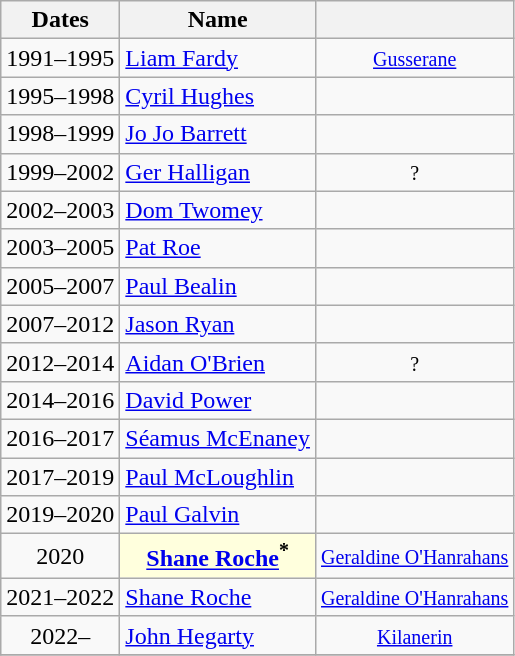<table class="wikitable sortable" style="text-align: center;">
<tr>
<th>Dates</th>
<th>Name</th>
<th></th>
</tr>
<tr>
<td>1991–1995</td>
<td style="text-align: left;"><a href='#'>Liam Fardy</a></td>
<td><small><a href='#'>Gusserane</a></small></td>
</tr>
<tr>
<td>1995–1998</td>
<td style="text-align: left;"><a href='#'>Cyril Hughes</a></td>
<td><small></small></td>
</tr>
<tr>
<td>1998–1999</td>
<td style="text-align: left;"><a href='#'>Jo Jo Barrett</a></td>
<td><small></small></td>
</tr>
<tr>
<td>1999–2002</td>
<td style="text-align: left;"><a href='#'>Ger Halligan</a></td>
<td><small>?</small></td>
</tr>
<tr>
<td>2002–2003</td>
<td style="text-align: left;"><a href='#'>Dom Twomey</a></td>
<td><small></small></td>
</tr>
<tr>
<td>2003–2005</td>
<td style="text-align: left;"><a href='#'>Pat Roe</a></td>
<td><small></small></td>
</tr>
<tr>
<td>2005–2007</td>
<td style="text-align: left;"><a href='#'>Paul Bealin</a></td>
<td><small></small></td>
</tr>
<tr>
<td>2007–2012</td>
<td style="text-align: left;"><a href='#'>Jason Ryan</a></td>
<td><small></small></td>
</tr>
<tr>
<td>2012–2014</td>
<td style="text-align: left;"><a href='#'>Aidan O'Brien</a></td>
<td><small>?</small></td>
</tr>
<tr>
<td>2014–2016</td>
<td style="text-align: left;"><a href='#'>David Power</a></td>
<td><small></small></td>
</tr>
<tr>
<td>2016–2017</td>
<td style="text-align: left;"><a href='#'>Séamus McEnaney</a></td>
<td><small></small></td>
</tr>
<tr>
<td>2017–2019</td>
<td style="text-align: left;"><a href='#'>Paul McLoughlin</a></td>
<td><small></small></td>
</tr>
<tr>
<td>2019–2020</td>
<td style="text-align: left;"><a href='#'>Paul Galvin</a></td>
<td><small></small></td>
</tr>
<tr>
<td>2020</td>
<th scope=row style=background:#FFFFDD><a href='#'>Shane Roche</a><sup>*</sup></th>
<td><small><a href='#'>Geraldine O'Hanrahans</a></small></td>
</tr>
<tr>
<td>2021–2022</td>
<td style="text-align: left;"><a href='#'>Shane Roche</a></td>
<td><small><a href='#'>Geraldine O'Hanrahans</a></small></td>
</tr>
<tr>
<td>2022–</td>
<td style="text-align: left;"><a href='#'>John Hegarty</a></td>
<td><small><a href='#'>Kilanerin</a></small></td>
</tr>
<tr>
</tr>
</table>
